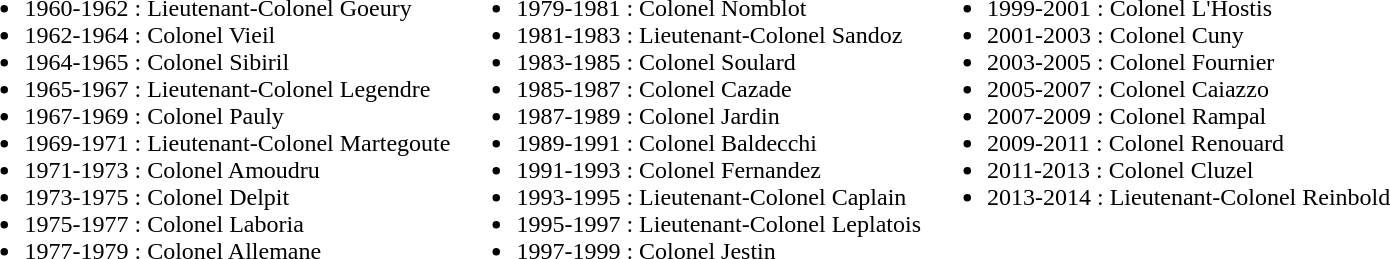<table>
<tr>
<td valign=top><br><ul><li>1960-1962 : Lieutenant-Colonel Goeury</li><li>1962-1964 : Colonel Vieil</li><li>1964-1965 : Colonel Sibiril</li><li>1965-1967 : Lieutenant-Colonel Legendre</li><li>1967-1969 : Colonel Pauly</li><li>1969-1971 : Lieutenant-Colonel Martegoute</li><li>1971-1973 : Colonel Amoudru</li><li>1973-1975 : Colonel Delpit</li><li>1975-1977 : Colonel Laboria</li><li>1977-1979 : Colonel Allemane</li></ul></td>
<td valign=top><br><ul><li>1979-1981 : Colonel Nomblot</li><li>1981-1983 : Lieutenant-Colonel Sandoz</li><li>1983-1985 : Colonel Soulard</li><li>1985-1987 : Colonel Cazade</li><li>1987-1989 : Colonel Jardin</li><li>1989-1991 : Colonel Baldecchi</li><li>1991-1993 : Colonel Fernandez</li><li>1993-1995 : Lieutenant-Colonel Caplain</li><li>1995-1997 : Lieutenant-Colonel Leplatois</li><li>1997-1999 : Colonel Jestin</li></ul></td>
<td valign=top><br><ul><li>1999-2001 : Colonel L'Hostis</li><li>2001-2003 : Colonel Cuny</li><li>2003-2005 : Colonel Fournier</li><li>2005-2007 : Colonel Caiazzo</li><li>2007-2009 : Colonel Rampal</li><li>2009-2011 : Colonel Renouard</li><li>2011-2013 : Colonel Cluzel</li><li>2013-2014 : Lieutenant-Colonel Reinbold</li></ul></td>
</tr>
</table>
